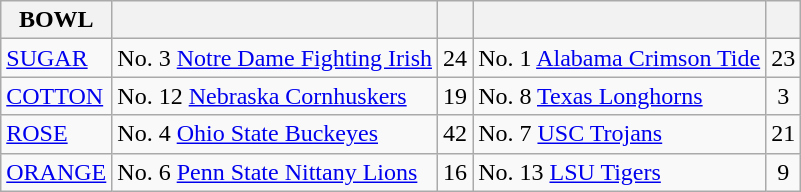<table class="wikitable">
<tr>
<th>BOWL</th>
<th></th>
<th></th>
<th></th>
<th></th>
</tr>
<tr>
<td><a href='#'>SUGAR</a></td>
<td>No. 3 <a href='#'>Notre Dame Fighting Irish</a></td>
<td>24</td>
<td>No. 1 <a href='#'>Alabama Crimson Tide</a></td>
<td>23</td>
</tr>
<tr>
<td><a href='#'>COTTON</a></td>
<td>No. 12 <a href='#'>Nebraska Cornhuskers</a></td>
<td>19</td>
<td>No. 8 <a href='#'>Texas Longhorns</a></td>
<td align=center>3</td>
</tr>
<tr>
<td><a href='#'>ROSE</a></td>
<td>No. 4 <a href='#'>Ohio State Buckeyes</a></td>
<td>42</td>
<td>No. 7 <a href='#'>USC Trojans</a></td>
<td>21</td>
</tr>
<tr>
<td><a href='#'>ORANGE</a></td>
<td>No. 6 <a href='#'>Penn State Nittany Lions</a></td>
<td>16</td>
<td>No. 13 <a href='#'>LSU Tigers</a></td>
<td align=center>9</td>
</tr>
</table>
